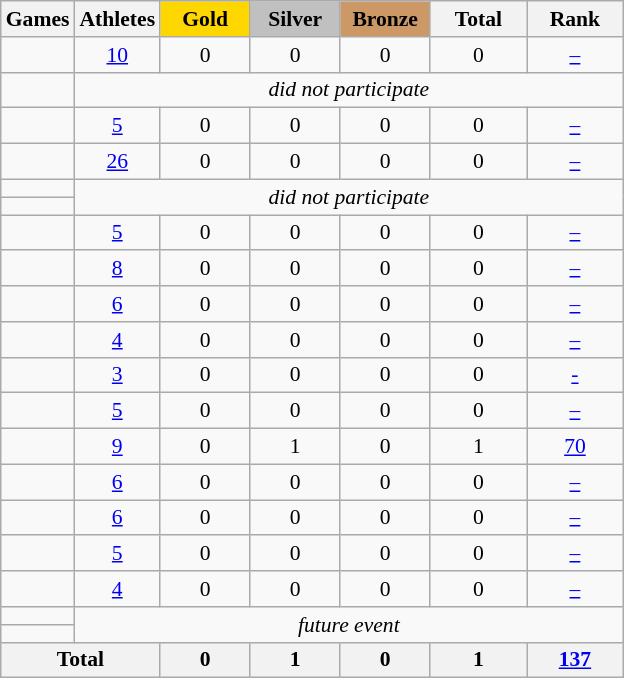<table class="wikitable" style="text-align:center; font-size:90%;">
<tr>
<th>Games</th>
<th>Athletes</th>
<td style="background:gold; width:3.7em; font-weight:bold;">Gold</td>
<td style="background:silver; width:3.7em; font-weight:bold;">Silver</td>
<td style="background:#cc9966; width:3.7em; font-weight:bold;">Bronze</td>
<th style="width:4em; font-weight:bold;">Total</th>
<th style="width:4em; font-weight:bold;">Rank</th>
</tr>
<tr>
<td align=left></td>
<td><a href='#'>10</a></td>
<td>0</td>
<td>0</td>
<td>0</td>
<td>0</td>
<td><a href='#'>–</a></td>
</tr>
<tr>
<td align=left></td>
<td colspan=6; rowspan=1><em>did not participate</em></td>
</tr>
<tr>
<td align=left></td>
<td><a href='#'>5</a></td>
<td>0</td>
<td>0</td>
<td>0</td>
<td>0</td>
<td><a href='#'>–</a></td>
</tr>
<tr>
<td align=left></td>
<td><a href='#'>26</a></td>
<td>0</td>
<td>0</td>
<td>0</td>
<td>0</td>
<td><a href='#'>–</a></td>
</tr>
<tr>
<td align=left></td>
<td colspan=6; rowspan=2><em>did not participate</em></td>
</tr>
<tr>
<td align=left></td>
</tr>
<tr>
<td align=left></td>
<td><a href='#'>5</a></td>
<td>0</td>
<td>0</td>
<td>0</td>
<td>0</td>
<td><a href='#'>–</a></td>
</tr>
<tr>
<td align=left></td>
<td><a href='#'>8</a></td>
<td>0</td>
<td>0</td>
<td>0</td>
<td>0</td>
<td><a href='#'>–</a></td>
</tr>
<tr>
<td align=left></td>
<td><a href='#'>6</a></td>
<td>0</td>
<td>0</td>
<td>0</td>
<td>0</td>
<td><a href='#'>–</a></td>
</tr>
<tr>
<td align=left></td>
<td><a href='#'>4</a></td>
<td>0</td>
<td>0</td>
<td>0</td>
<td>0</td>
<td><a href='#'>–</a></td>
</tr>
<tr>
<td align=left></td>
<td><a href='#'>3</a></td>
<td>0</td>
<td>0</td>
<td>0</td>
<td>0</td>
<td><a href='#'>-</a></td>
</tr>
<tr>
<td align=left></td>
<td><a href='#'>5</a></td>
<td>0</td>
<td>0</td>
<td>0</td>
<td>0</td>
<td><a href='#'>–</a></td>
</tr>
<tr>
<td align=left></td>
<td><a href='#'>9</a></td>
<td>0</td>
<td>1</td>
<td>0</td>
<td>1</td>
<td><a href='#'>70</a></td>
</tr>
<tr>
<td align=left></td>
<td><a href='#'>6</a></td>
<td>0</td>
<td>0</td>
<td>0</td>
<td>0</td>
<td><a href='#'>–</a></td>
</tr>
<tr>
<td align=left></td>
<td><a href='#'>6</a></td>
<td>0</td>
<td>0</td>
<td>0</td>
<td>0</td>
<td><a href='#'>–</a></td>
</tr>
<tr>
<td align=left></td>
<td><a href='#'>5</a></td>
<td>0</td>
<td>0</td>
<td>0</td>
<td>0</td>
<td><a href='#'>–</a></td>
</tr>
<tr>
<td align=left></td>
<td><a href='#'>4</a></td>
<td>0</td>
<td>0</td>
<td>0</td>
<td>0</td>
<td><a href='#'>–</a></td>
</tr>
<tr>
<td align=left></td>
<td colspan=6; rowspan=2><em>future event</em></td>
</tr>
<tr>
<td align=left></td>
</tr>
<tr>
<th colspan=2>Total</th>
<th>0</th>
<th>1</th>
<th>0</th>
<th>1</th>
<th><a href='#'>137</a></th>
</tr>
</table>
